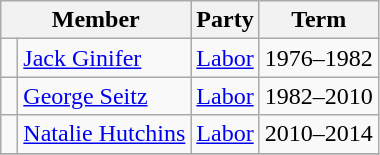<table class="wikitable">
<tr>
<th colspan="2">Member</th>
<th>Party</th>
<th>Term</th>
</tr>
<tr>
<td> </td>
<td><a href='#'>Jack Ginifer</a></td>
<td><a href='#'>Labor</a></td>
<td>1976–1982</td>
</tr>
<tr>
<td> </td>
<td><a href='#'>George Seitz</a></td>
<td><a href='#'>Labor</a></td>
<td>1982–2010</td>
</tr>
<tr>
<td> </td>
<td><a href='#'>Natalie Hutchins</a></td>
<td><a href='#'>Labor</a></td>
<td>2010–2014</td>
</tr>
<tr>
</tr>
</table>
